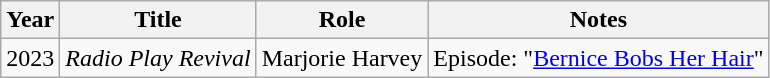<table class="wikitable">
<tr>
<th>Year</th>
<th>Title</th>
<th>Role</th>
<th>Notes</th>
</tr>
<tr>
<td>2023</td>
<td><em>Radio Play Revival</em></td>
<td>Marjorie Harvey</td>
<td>Episode: "<a href='#'>Bernice Bobs Her Hair</a>"</td>
</tr>
</table>
